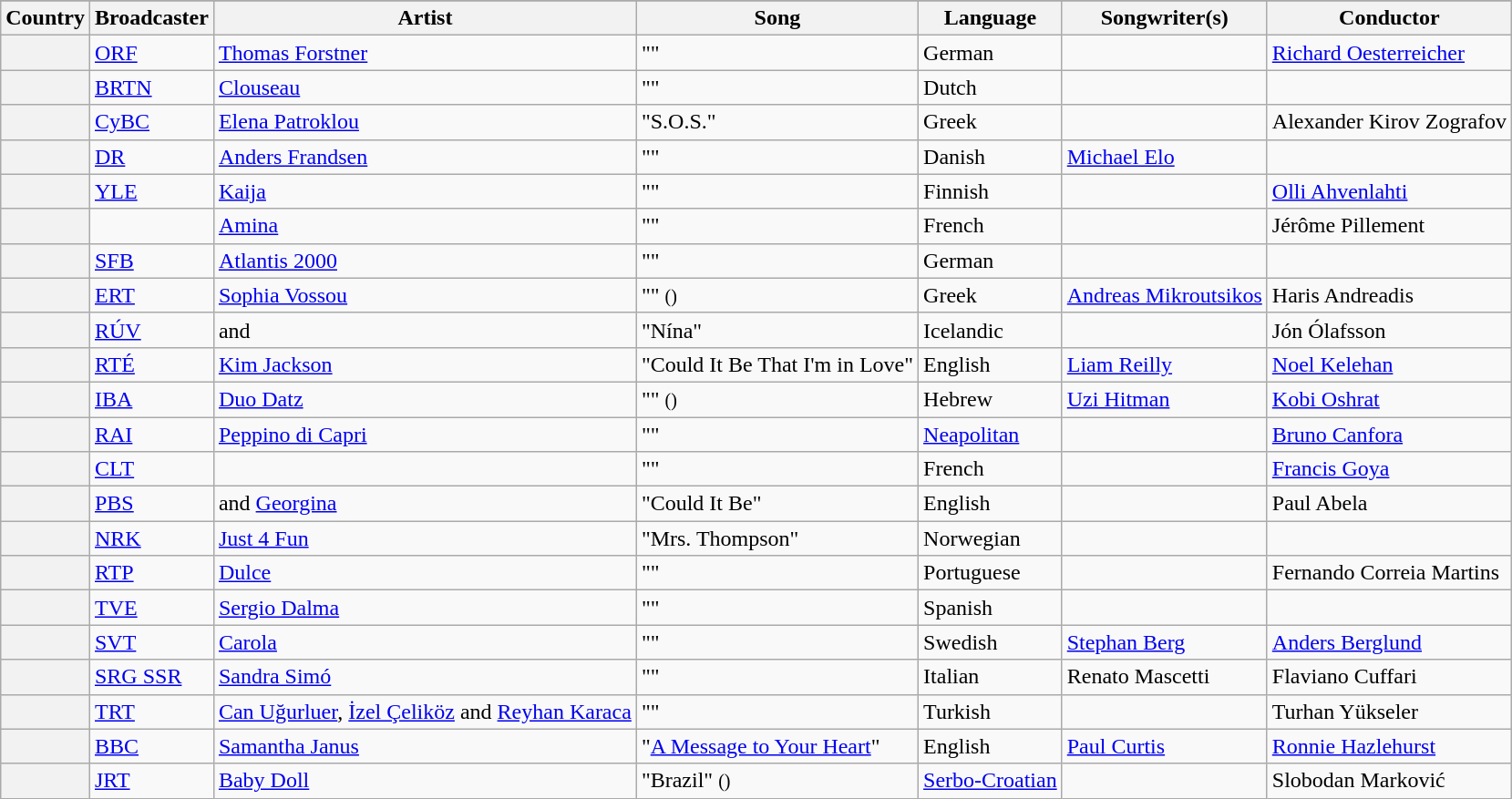<table class="wikitable plainrowheaders sticky-header">
<tr>
</tr>
<tr>
<th scope="col">Country</th>
<th scope="col">Broadcaster</th>
<th scope="col">Artist</th>
<th scope="col">Song</th>
<th scope="col">Language</th>
<th scope="col">Songwriter(s)</th>
<th scope="col">Conductor</th>
</tr>
<tr>
<th scope="row"></th>
<td><a href='#'>ORF</a></td>
<td><a href='#'>Thomas Forstner</a></td>
<td>""</td>
<td>German</td>
<td></td>
<td><a href='#'>Richard Oesterreicher</a></td>
</tr>
<tr>
<th scope="row"></th>
<td><a href='#'>BRTN</a></td>
<td><a href='#'>Clouseau</a></td>
<td>""</td>
<td>Dutch</td>
<td></td>
<td></td>
</tr>
<tr>
<th scope="row"></th>
<td><a href='#'>CyBC</a></td>
<td><a href='#'>Elena Patroklou</a></td>
<td>"S.O.S."</td>
<td>Greek</td>
<td></td>
<td>Alexander Kirov Zografov</td>
</tr>
<tr>
<th scope="row"></th>
<td><a href='#'>DR</a></td>
<td><a href='#'>Anders Frandsen</a></td>
<td>""</td>
<td>Danish</td>
<td><a href='#'>Michael Elo</a></td>
<td></td>
</tr>
<tr>
<th scope="row"></th>
<td><a href='#'>YLE</a></td>
<td><a href='#'>Kaija</a></td>
<td>""</td>
<td>Finnish</td>
<td></td>
<td><a href='#'>Olli Ahvenlahti</a></td>
</tr>
<tr>
<th scope="row"></th>
<td></td>
<td><a href='#'>Amina</a></td>
<td>""</td>
<td>French</td>
<td></td>
<td>Jérôme Pillement</td>
</tr>
<tr>
<th scope="row"></th>
<td><a href='#'>SFB</a></td>
<td><a href='#'>Atlantis 2000</a></td>
<td>""</td>
<td>German</td>
<td></td>
<td></td>
</tr>
<tr>
<th scope="row"></th>
<td><a href='#'>ERT</a></td>
<td><a href='#'>Sophia Vossou</a></td>
<td>"" <small>()</small></td>
<td>Greek</td>
<td><a href='#'>Andreas Mikroutsikos</a></td>
<td>Haris Andreadis</td>
</tr>
<tr>
<th scope="row"></th>
<td><a href='#'>RÚV</a></td>
<td> and </td>
<td>"Nína"</td>
<td>Icelandic</td>
<td></td>
<td>Jón Ólafsson</td>
</tr>
<tr>
<th scope="row"></th>
<td><a href='#'>RTÉ</a></td>
<td><a href='#'>Kim Jackson</a></td>
<td>"Could It Be That I'm in Love"</td>
<td>English</td>
<td><a href='#'>Liam Reilly</a></td>
<td><a href='#'>Noel Kelehan</a></td>
</tr>
<tr>
<th scope="row"></th>
<td><a href='#'>IBA</a></td>
<td><a href='#'>Duo Datz</a></td>
<td>"" <small>()</small></td>
<td>Hebrew</td>
<td><a href='#'>Uzi Hitman</a></td>
<td><a href='#'>Kobi Oshrat</a></td>
</tr>
<tr>
<th scope="row"></th>
<td><a href='#'>RAI</a></td>
<td><a href='#'>Peppino di Capri</a></td>
<td>""</td>
<td><a href='#'>Neapolitan</a></td>
<td></td>
<td><a href='#'>Bruno Canfora</a></td>
</tr>
<tr>
<th scope="row"></th>
<td><a href='#'>CLT</a></td>
<td></td>
<td>""</td>
<td>French</td>
<td></td>
<td><a href='#'>Francis Goya</a></td>
</tr>
<tr>
<th scope="row"></th>
<td><a href='#'>PBS</a></td>
<td> and <a href='#'>Georgina</a></td>
<td>"Could It Be"</td>
<td>English</td>
<td></td>
<td>Paul Abela</td>
</tr>
<tr>
<th scope="row"></th>
<td><a href='#'>NRK</a></td>
<td><a href='#'>Just 4 Fun</a></td>
<td>"Mrs. Thompson"</td>
<td>Norwegian</td>
<td></td>
<td></td>
</tr>
<tr>
<th scope="row"></th>
<td><a href='#'>RTP</a></td>
<td><a href='#'>Dulce</a></td>
<td>""</td>
<td>Portuguese</td>
<td></td>
<td>Fernando Correia Martins</td>
</tr>
<tr>
<th scope="row"></th>
<td><a href='#'>TVE</a></td>
<td><a href='#'>Sergio Dalma</a></td>
<td>""</td>
<td>Spanish</td>
<td></td>
<td></td>
</tr>
<tr>
<th scope="row"></th>
<td><a href='#'>SVT</a></td>
<td><a href='#'>Carola</a></td>
<td>""</td>
<td>Swedish</td>
<td><a href='#'>Stephan Berg</a></td>
<td><a href='#'>Anders Berglund</a></td>
</tr>
<tr>
<th scope="row"></th>
<td><a href='#'>SRG SSR</a></td>
<td><a href='#'>Sandra Simó</a></td>
<td>""</td>
<td>Italian</td>
<td>Renato Mascetti</td>
<td>Flaviano Cuffari</td>
</tr>
<tr>
<th scope="row"></th>
<td><a href='#'>TRT</a></td>
<td><a href='#'>Can Uğurluer</a>, <a href='#'>İzel Çeliköz</a> and <a href='#'>Reyhan Karaca</a></td>
<td>""</td>
<td>Turkish</td>
<td></td>
<td>Turhan Yükseler</td>
</tr>
<tr>
<th scope="row"></th>
<td><a href='#'>BBC</a></td>
<td><a href='#'>Samantha Janus</a></td>
<td>"<a href='#'>A Message to Your Heart</a>"</td>
<td>English</td>
<td><a href='#'>Paul Curtis</a></td>
<td><a href='#'>Ronnie Hazlehurst</a></td>
</tr>
<tr>
<th scope="row"></th>
<td><a href='#'>JRT</a></td>
<td><a href='#'>Baby Doll</a></td>
<td>"Brazil" <small>()</small></td>
<td><a href='#'>Serbo-Croatian</a></td>
<td></td>
<td>Slobodan Marković</td>
</tr>
</table>
